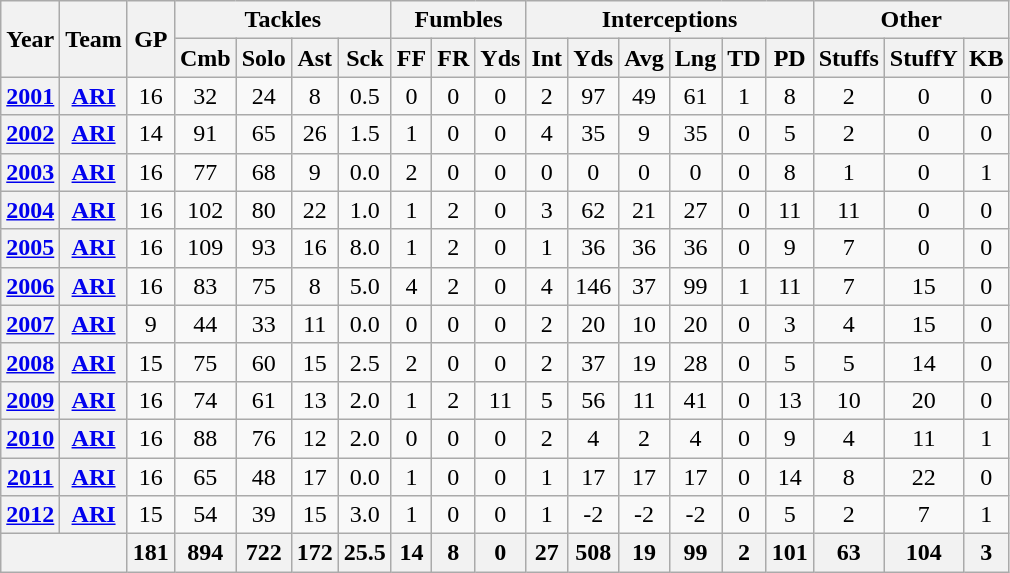<table class="wikitable" style="text-align:center;">
<tr>
<th rowspan="2">Year</th>
<th rowspan="2">Team</th>
<th rowspan="2">GP</th>
<th colspan="4">Tackles</th>
<th colspan="3">Fumbles</th>
<th colspan="6">Interceptions</th>
<th colspan="3">Other</th>
</tr>
<tr>
<th>Cmb</th>
<th>Solo</th>
<th>Ast</th>
<th>Sck</th>
<th>FF</th>
<th>FR</th>
<th>Yds</th>
<th>Int</th>
<th>Yds</th>
<th>Avg</th>
<th>Lng</th>
<th>TD</th>
<th>PD</th>
<th>Stuffs</th>
<th>StuffY</th>
<th>KB</th>
</tr>
<tr>
<th><a href='#'>2001</a></th>
<th><a href='#'>ARI</a></th>
<td>16</td>
<td>32</td>
<td>24</td>
<td>8</td>
<td>0.5</td>
<td>0</td>
<td>0</td>
<td>0</td>
<td>2</td>
<td>97</td>
<td>49</td>
<td>61</td>
<td>1</td>
<td>8</td>
<td>2</td>
<td>0</td>
<td>0</td>
</tr>
<tr>
<th><a href='#'>2002</a></th>
<th><a href='#'>ARI</a></th>
<td>14</td>
<td>91</td>
<td>65</td>
<td>26</td>
<td>1.5</td>
<td>1</td>
<td>0</td>
<td>0</td>
<td>4</td>
<td>35</td>
<td>9</td>
<td>35</td>
<td>0</td>
<td>5</td>
<td>2</td>
<td>0</td>
<td>0</td>
</tr>
<tr>
<th><a href='#'>2003</a></th>
<th><a href='#'>ARI</a></th>
<td>16</td>
<td>77</td>
<td>68</td>
<td>9</td>
<td>0.0</td>
<td>2</td>
<td>0</td>
<td>0</td>
<td>0</td>
<td>0</td>
<td>0</td>
<td>0</td>
<td>0</td>
<td>8</td>
<td>1</td>
<td>0</td>
<td>1</td>
</tr>
<tr>
<th><a href='#'>2004</a></th>
<th><a href='#'>ARI</a></th>
<td>16</td>
<td>102</td>
<td>80</td>
<td>22</td>
<td>1.0</td>
<td>1</td>
<td>2</td>
<td>0</td>
<td>3</td>
<td>62</td>
<td>21</td>
<td>27</td>
<td>0</td>
<td>11</td>
<td>11</td>
<td>0</td>
<td>0</td>
</tr>
<tr>
<th><a href='#'>2005</a></th>
<th><a href='#'>ARI</a></th>
<td>16</td>
<td>109</td>
<td>93</td>
<td>16</td>
<td>8.0</td>
<td>1</td>
<td>2</td>
<td>0</td>
<td>1</td>
<td>36</td>
<td>36</td>
<td>36</td>
<td>0</td>
<td>9</td>
<td>7</td>
<td>0</td>
<td>0</td>
</tr>
<tr>
<th><a href='#'>2006</a></th>
<th><a href='#'>ARI</a></th>
<td>16</td>
<td>83</td>
<td>75</td>
<td>8</td>
<td>5.0</td>
<td>4</td>
<td>2</td>
<td>0</td>
<td>4</td>
<td>146</td>
<td>37</td>
<td>99</td>
<td>1</td>
<td>11</td>
<td>7</td>
<td>15</td>
<td>0</td>
</tr>
<tr>
<th><a href='#'>2007</a></th>
<th><a href='#'>ARI</a></th>
<td>9</td>
<td>44</td>
<td>33</td>
<td>11</td>
<td>0.0</td>
<td>0</td>
<td>0</td>
<td>0</td>
<td>2</td>
<td>20</td>
<td>10</td>
<td>20</td>
<td>0</td>
<td>3</td>
<td>4</td>
<td>15</td>
<td>0</td>
</tr>
<tr>
<th><a href='#'>2008</a></th>
<th><a href='#'>ARI</a></th>
<td>15</td>
<td>75</td>
<td>60</td>
<td>15</td>
<td>2.5</td>
<td>2</td>
<td>0</td>
<td>0</td>
<td>2</td>
<td>37</td>
<td>19</td>
<td>28</td>
<td>0</td>
<td>5</td>
<td>5</td>
<td>14</td>
<td>0</td>
</tr>
<tr>
<th><a href='#'>2009</a></th>
<th><a href='#'>ARI</a></th>
<td>16</td>
<td>74</td>
<td>61</td>
<td>13</td>
<td>2.0</td>
<td>1</td>
<td>2</td>
<td>11</td>
<td>5</td>
<td>56</td>
<td>11</td>
<td>41</td>
<td>0</td>
<td>13</td>
<td>10</td>
<td>20</td>
<td>0</td>
</tr>
<tr>
<th><a href='#'>2010</a></th>
<th><a href='#'>ARI</a></th>
<td>16</td>
<td>88</td>
<td>76</td>
<td>12</td>
<td>2.0</td>
<td>0</td>
<td>0</td>
<td>0</td>
<td>2</td>
<td>4</td>
<td>2</td>
<td>4</td>
<td>0</td>
<td>9</td>
<td>4</td>
<td>11</td>
<td>1</td>
</tr>
<tr>
<th><a href='#'>2011</a></th>
<th><a href='#'>ARI</a></th>
<td>16</td>
<td>65</td>
<td>48</td>
<td>17</td>
<td>0.0</td>
<td>1</td>
<td>0</td>
<td>0</td>
<td>1</td>
<td>17</td>
<td>17</td>
<td>17</td>
<td>0</td>
<td>14</td>
<td>8</td>
<td>22</td>
<td>0</td>
</tr>
<tr>
<th><a href='#'>2012</a></th>
<th><a href='#'>ARI</a></th>
<td>15</td>
<td>54</td>
<td>39</td>
<td>15</td>
<td>3.0</td>
<td>1</td>
<td>0</td>
<td>0</td>
<td>1</td>
<td>-2</td>
<td>-2</td>
<td>-2</td>
<td>0</td>
<td>5</td>
<td>2</td>
<td>7</td>
<td>1</td>
</tr>
<tr>
<th colspan="2"></th>
<th>181</th>
<th>894</th>
<th>722</th>
<th>172</th>
<th>25.5</th>
<th>14</th>
<th>8</th>
<th>0</th>
<th>27</th>
<th>508</th>
<th>19</th>
<th>99</th>
<th>2</th>
<th>101</th>
<th>63</th>
<th>104</th>
<th>3</th>
</tr>
</table>
